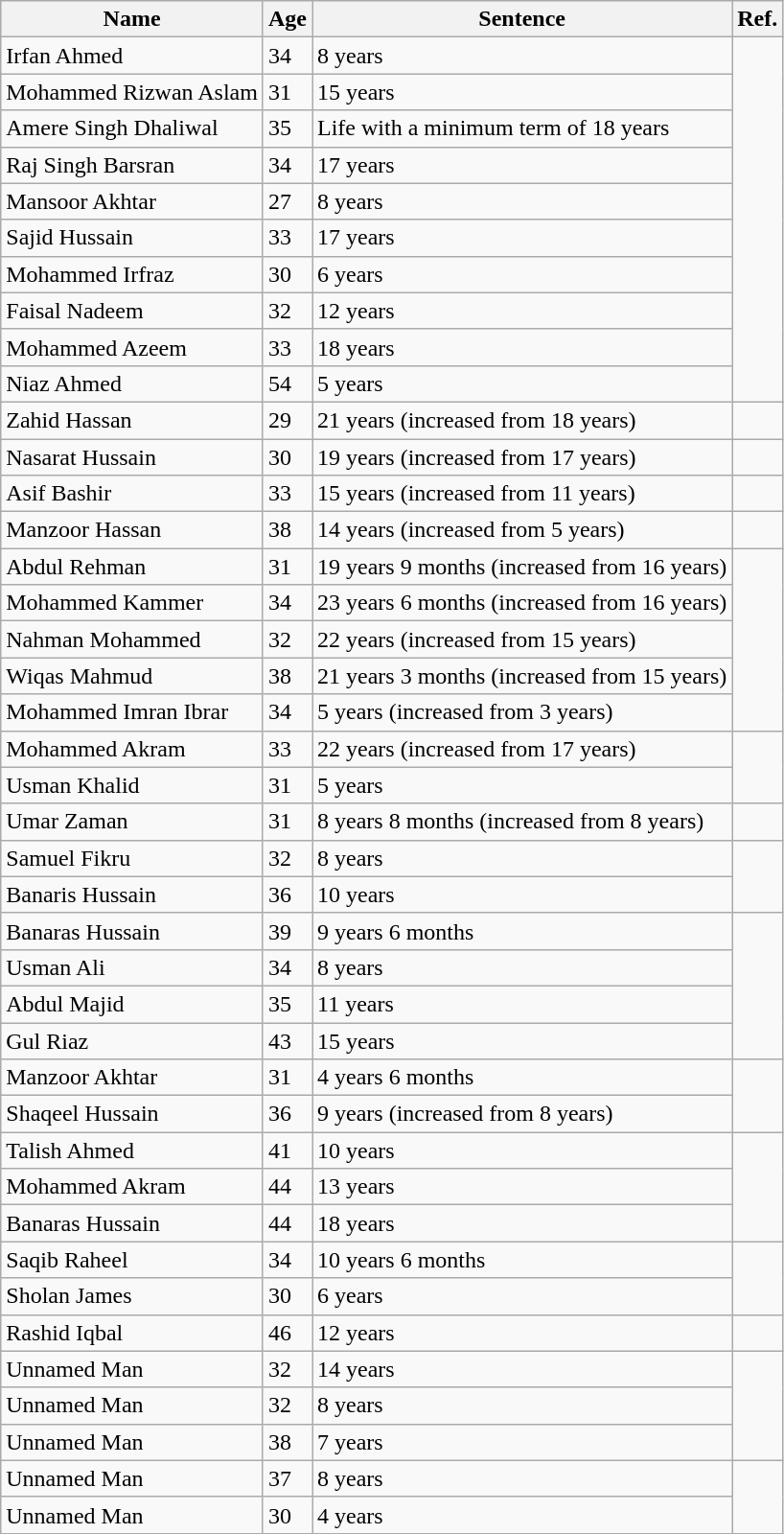<table class="wikitable mw-collapsible">
<tr>
<th>Name</th>
<th>Age</th>
<th>Sentence</th>
<th>Ref.</th>
</tr>
<tr>
<td>Irfan Ahmed</td>
<td>34</td>
<td>8 years</td>
<td rowspan="10"></td>
</tr>
<tr>
<td>Mohammed Rizwan Aslam</td>
<td>31</td>
<td>15 years</td>
</tr>
<tr>
<td>Amere Singh Dhaliwal</td>
<td>35</td>
<td>Life with a minimum term of 18 years</td>
</tr>
<tr>
<td>Raj Singh Barsran</td>
<td>34</td>
<td>17 years</td>
</tr>
<tr>
<td>Mansoor Akhtar</td>
<td>27</td>
<td>8 years</td>
</tr>
<tr>
<td>Sajid Hussain</td>
<td>33</td>
<td>17 years</td>
</tr>
<tr>
<td>Mohammed Irfraz</td>
<td>30</td>
<td>6 years</td>
</tr>
<tr>
<td>Faisal Nadeem</td>
<td>32</td>
<td>12 years</td>
</tr>
<tr>
<td>Mohammed Azeem</td>
<td>33</td>
<td>18 years</td>
</tr>
<tr>
<td>Niaz Ahmed</td>
<td>54</td>
<td>5 years</td>
</tr>
<tr>
<td>Zahid Hassan</td>
<td>29</td>
<td>21 years (increased from 18 years)</td>
<td></td>
</tr>
<tr>
<td>Nasarat Hussain</td>
<td>30</td>
<td>19 years (increased from 17 years)</td>
<td></td>
</tr>
<tr>
<td>Asif Bashir</td>
<td>33</td>
<td>15 years (increased from 11 years)</td>
<td></td>
</tr>
<tr>
<td>Manzoor Hassan</td>
<td>38</td>
<td>14 years (increased from 5 years)</td>
<td></td>
</tr>
<tr>
<td>Abdul Rehman</td>
<td>31</td>
<td>19 years 9 months (increased from 16 years)</td>
<td rowspan="5"></td>
</tr>
<tr>
<td>Mohammed Kammer</td>
<td>34</td>
<td>23 years 6 months (increased from 16 years)</td>
</tr>
<tr>
<td>Nahman Mohammed</td>
<td>32</td>
<td>22 years (increased from 15 years)</td>
</tr>
<tr>
<td>Wiqas Mahmud</td>
<td>38</td>
<td>21 years 3 months (increased from 15 years)</td>
</tr>
<tr>
<td>Mohammed Imran Ibrar</td>
<td>34</td>
<td>5 years (increased from 3 years)</td>
</tr>
<tr>
<td>Mohammed Akram</td>
<td>33</td>
<td>22 years (increased from 17 years)</td>
<td rowspan="2"></td>
</tr>
<tr>
<td>Usman Khalid</td>
<td>31</td>
<td>5 years</td>
</tr>
<tr>
<td>Umar Zaman</td>
<td>31</td>
<td>8 years 8 months (increased from 8 years)</td>
<td></td>
</tr>
<tr>
<td>Samuel Fikru</td>
<td>32</td>
<td>8 years</td>
<td rowspan="2"></td>
</tr>
<tr>
<td>Banaris Hussain</td>
<td>36</td>
<td>10 years</td>
</tr>
<tr>
<td>Banaras Hussain</td>
<td>39</td>
<td>9 years 6 months</td>
<td rowspan="4"></td>
</tr>
<tr>
<td>Usman Ali</td>
<td>34</td>
<td>8 years</td>
</tr>
<tr>
<td>Abdul Majid</td>
<td>35</td>
<td>11 years</td>
</tr>
<tr>
<td>Gul Riaz</td>
<td>43</td>
<td>15 years</td>
</tr>
<tr>
<td>Manzoor Akhtar</td>
<td>31</td>
<td>4 years 6 months</td>
<td rowspan="2"></td>
</tr>
<tr>
<td>Shaqeel Hussain</td>
<td>36</td>
<td>9 years (increased from 8 years)</td>
</tr>
<tr>
<td>Talish Ahmed</td>
<td>41</td>
<td>10 years</td>
<td rowspan="3"></td>
</tr>
<tr>
<td>Mohammed Akram</td>
<td>44</td>
<td>13 years</td>
</tr>
<tr>
<td>Banaras Hussain</td>
<td>44</td>
<td>18 years</td>
</tr>
<tr>
<td>Saqib Raheel</td>
<td>34</td>
<td>10 years 6 months</td>
<td rowspan="2"></td>
</tr>
<tr>
<td>Sholan James</td>
<td>30</td>
<td>6 years</td>
</tr>
<tr>
<td>Rashid Iqbal</td>
<td>46</td>
<td>12 years</td>
<td></td>
</tr>
<tr>
<td>Unnamed Man</td>
<td>32</td>
<td>14 years</td>
<td rowspan="3"></td>
</tr>
<tr>
<td>Unnamed Man</td>
<td>32</td>
<td>8 years</td>
</tr>
<tr>
<td>Unnamed Man</td>
<td>38</td>
<td>7 years</td>
</tr>
<tr>
<td>Unnamed Man</td>
<td>37</td>
<td>8 years</td>
<td rowspan="2"></td>
</tr>
<tr>
<td>Unnamed Man</td>
<td>30</td>
<td>4 years</td>
</tr>
</table>
